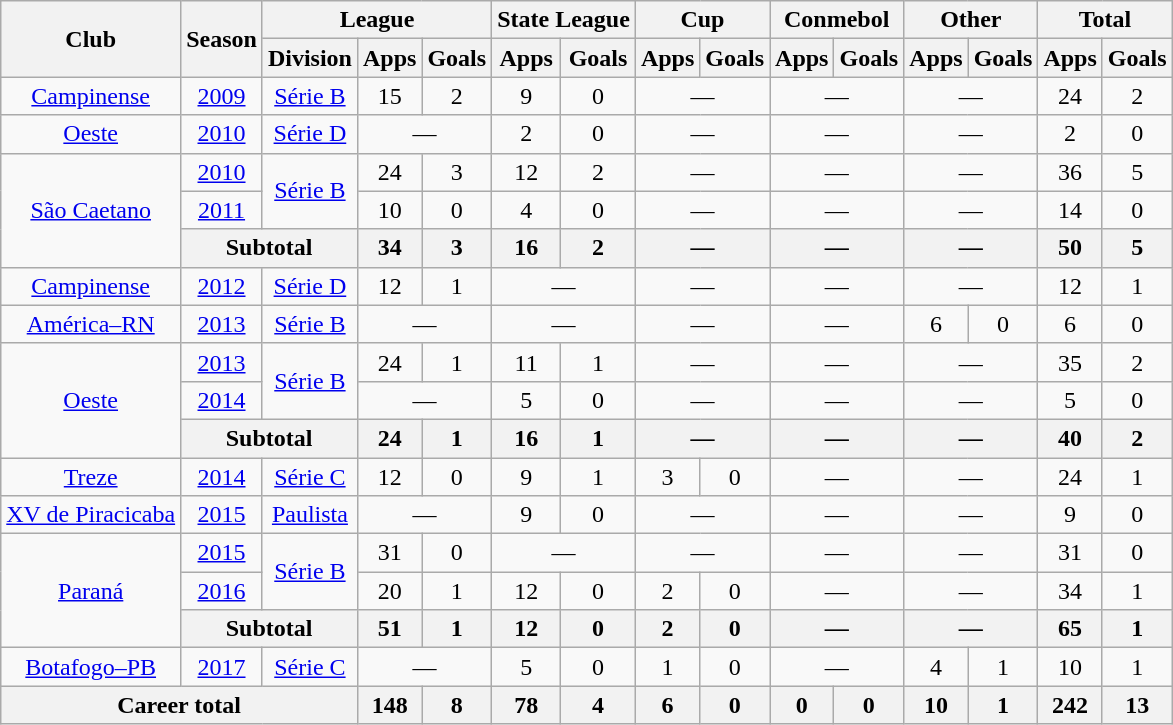<table class="wikitable" style="text-align: center;">
<tr>
<th rowspan="2">Club</th>
<th rowspan="2">Season</th>
<th colspan="3">League</th>
<th colspan="2">State League</th>
<th colspan="2">Cup</th>
<th colspan="2">Conmebol</th>
<th colspan="2">Other</th>
<th colspan="2">Total</th>
</tr>
<tr>
<th>Division</th>
<th>Apps</th>
<th>Goals</th>
<th>Apps</th>
<th>Goals</th>
<th>Apps</th>
<th>Goals</th>
<th>Apps</th>
<th>Goals</th>
<th>Apps</th>
<th>Goals</th>
<th>Apps</th>
<th>Goals</th>
</tr>
<tr>
<td valign="center"><a href='#'>Campinense</a></td>
<td><a href='#'>2009</a></td>
<td><a href='#'>Série B</a></td>
<td>15</td>
<td>2</td>
<td>9</td>
<td>0</td>
<td colspan="2">—</td>
<td colspan="2">—</td>
<td colspan="2">—</td>
<td>24</td>
<td>2</td>
</tr>
<tr>
<td valign="center"><a href='#'>Oeste</a></td>
<td><a href='#'>2010</a></td>
<td><a href='#'>Série D</a></td>
<td colspan="2">—</td>
<td>2</td>
<td>0</td>
<td colspan="2">—</td>
<td colspan="2">—</td>
<td colspan="2">—</td>
<td>2</td>
<td>0</td>
</tr>
<tr>
<td rowspan=3 valign="center"><a href='#'>São Caetano</a></td>
<td><a href='#'>2010</a></td>
<td rowspan=2><a href='#'>Série B</a></td>
<td>24</td>
<td>3</td>
<td>12</td>
<td>2</td>
<td colspan="2">—</td>
<td colspan="2">—</td>
<td colspan="2">—</td>
<td>36</td>
<td>5</td>
</tr>
<tr>
<td><a href='#'>2011</a></td>
<td>10</td>
<td>0</td>
<td>4</td>
<td>0</td>
<td colspan="2">—</td>
<td colspan="2">—</td>
<td colspan="2">—</td>
<td>14</td>
<td>0</td>
</tr>
<tr>
<th colspan="2"><strong>Subtotal</strong></th>
<th>34</th>
<th>3</th>
<th>16</th>
<th>2</th>
<th colspan="2">—</th>
<th colspan="2">—</th>
<th colspan="2">—</th>
<th>50</th>
<th>5</th>
</tr>
<tr>
<td valign="center"><a href='#'>Campinense</a></td>
<td><a href='#'>2012</a></td>
<td><a href='#'>Série D</a></td>
<td>12</td>
<td>1</td>
<td colspan="2">—</td>
<td colspan="2">—</td>
<td colspan="2">—</td>
<td colspan="2">—</td>
<td>12</td>
<td>1</td>
</tr>
<tr>
<td valign="center"><a href='#'>América–RN</a></td>
<td><a href='#'>2013</a></td>
<td><a href='#'>Série B</a></td>
<td colspan="2">—</td>
<td colspan="2">—</td>
<td colspan="2">—</td>
<td colspan="2">—</td>
<td>6</td>
<td>0</td>
<td>6</td>
<td>0</td>
</tr>
<tr>
<td rowspan=3 valign="center"><a href='#'>Oeste</a></td>
<td><a href='#'>2013</a></td>
<td rowspan=2><a href='#'>Série B</a></td>
<td>24</td>
<td>1</td>
<td>11</td>
<td>1</td>
<td colspan="2">—</td>
<td colspan="2">—</td>
<td colspan="2">—</td>
<td>35</td>
<td>2</td>
</tr>
<tr>
<td><a href='#'>2014</a></td>
<td colspan="2">—</td>
<td>5</td>
<td>0</td>
<td colspan="2">—</td>
<td colspan="2">—</td>
<td colspan="2">—</td>
<td>5</td>
<td>0</td>
</tr>
<tr>
<th colspan="2"><strong>Subtotal</strong></th>
<th>24</th>
<th>1</th>
<th>16</th>
<th>1</th>
<th colspan="2">—</th>
<th colspan="2">—</th>
<th colspan="2">—</th>
<th>40</th>
<th>2</th>
</tr>
<tr>
<td valign="center"><a href='#'>Treze</a></td>
<td><a href='#'>2014</a></td>
<td><a href='#'>Série C</a></td>
<td>12</td>
<td>0</td>
<td>9</td>
<td>1</td>
<td>3</td>
<td>0</td>
<td colspan="2">—</td>
<td colspan="2">—</td>
<td>24</td>
<td>1</td>
</tr>
<tr>
<td valign="center"><a href='#'>XV de Piracicaba</a></td>
<td><a href='#'>2015</a></td>
<td><a href='#'>Paulista</a></td>
<td colspan="2">—</td>
<td>9</td>
<td>0</td>
<td colspan="2">—</td>
<td colspan="2">—</td>
<td colspan="2">—</td>
<td>9</td>
<td>0</td>
</tr>
<tr>
<td rowspan=3 valign="center"><a href='#'>Paraná</a></td>
<td><a href='#'>2015</a></td>
<td rowspan=2><a href='#'>Série B</a></td>
<td>31</td>
<td>0</td>
<td colspan="2">—</td>
<td colspan="2">—</td>
<td colspan="2">—</td>
<td colspan="2">—</td>
<td>31</td>
<td>0</td>
</tr>
<tr>
<td><a href='#'>2016</a></td>
<td>20</td>
<td>1</td>
<td>12</td>
<td>0</td>
<td>2</td>
<td>0</td>
<td colspan="2">—</td>
<td colspan="2">—</td>
<td>34</td>
<td>1</td>
</tr>
<tr>
<th colspan="2"><strong>Subtotal</strong></th>
<th>51</th>
<th>1</th>
<th>12</th>
<th>0</th>
<th>2</th>
<th>0</th>
<th colspan="2">—</th>
<th colspan="2">—</th>
<th>65</th>
<th>1</th>
</tr>
<tr>
<td valign="center"><a href='#'>Botafogo–PB</a></td>
<td><a href='#'>2017</a></td>
<td><a href='#'>Série C</a></td>
<td colspan="2">—</td>
<td>5</td>
<td>0</td>
<td>1</td>
<td>0</td>
<td colspan="2">—</td>
<td>4</td>
<td>1</td>
<td>10</td>
<td>1</td>
</tr>
<tr>
<th colspan="3"><strong>Career total</strong></th>
<th>148</th>
<th>8</th>
<th>78</th>
<th>4</th>
<th>6</th>
<th>0</th>
<th>0</th>
<th>0</th>
<th>10</th>
<th>1</th>
<th>242</th>
<th>13</th>
</tr>
</table>
